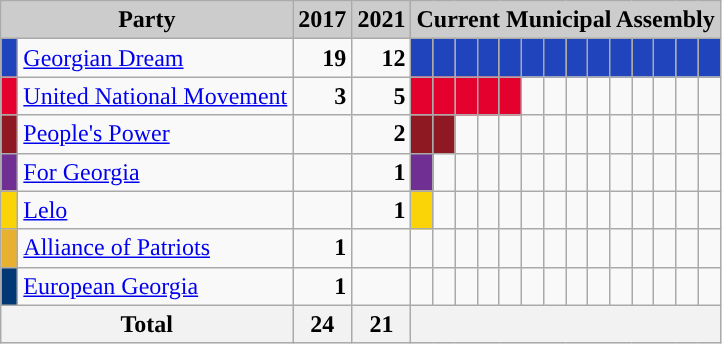<table class="wikitable">
<tr>
<th style="background:#ccc" colspan="2">Party</th>
<th style="background:#ccc">2017</th>
<th style="background:#ccc">2021</th>
<th style="background:#ccc" colspan="45">Current Municipal Assembly</th>
</tr>
<tr>
<td style="background-color: #2044bc"> </td>
<td><a href='#'>Georgian Dream</a></td>
<td style="text-align: right"><strong>19</strong></td>
<td style="text-align: right"><strong>12</strong></td>
<td style="background-color:#2044bc"></td>
<td style="background-color:#2044bc"> </td>
<td style="background-color:#2044bc"> </td>
<td style="background-color:#2044bc"> </td>
<td style="background-color:#2044bc"> </td>
<td style="background-color:#2044bc"> </td>
<td style="background-color:#2044bc"> </td>
<td style="background-color:#2044bc"> </td>
<td style="background-color:#2044bc"> </td>
<td style="background-color:#2044bc"> </td>
<td style="background-color:#2044bc"> </td>
<td style="background-color:#2044bc"> </td>
<td style="background-color:#2044bc"> </td>
<td style="background-color:#2044bc"> </td>
</tr>
<tr>
<td style="background-color: #e4012e"> </td>
<td><a href='#'>United National Movement</a></td>
<td style="text-align: right"><strong>3</strong></td>
<td style="text-align: right"><strong>5</strong></td>
<td style="background-color:#e4012e"> </td>
<td style="background-color:#e4012e"> </td>
<td style="background-color:#e4012e"> </td>
<td style="background-color:#e4012e"> </td>
<td style="background-color:#e4012e"> </td>
<td></td>
<td></td>
<td></td>
<td></td>
<td></td>
<td></td>
<td></td>
<td></td>
<td></td>
</tr>
<tr>
<td style="background-color: #8e1922"> </td>
<td><a href='#'>People's Power</a></td>
<td></td>
<td style="text-align: right"><strong>2</strong></td>
<td style="background-color: #8e1922"> </td>
<td style="background-color: #8e1922"> </td>
<td></td>
<td></td>
<td></td>
<td></td>
<td></td>
<td></td>
<td></td>
<td></td>
<td></td>
<td></td>
<td></td>
<td></td>
</tr>
<tr>
<td style="background-color: #702F92"> </td>
<td><a href='#'>For Georgia</a></td>
<td></td>
<td style="text-align: right"><strong>1</strong></td>
<td style="background-color: #702f92"> </td>
<td></td>
<td></td>
<td></td>
<td></td>
<td></td>
<td></td>
<td></td>
<td></td>
<td></td>
<td></td>
<td></td>
<td></td>
<td></td>
</tr>
<tr>
<td style="background-color: #fad406"> </td>
<td><a href='#'>Lelo</a></td>
<td></td>
<td style="text-align: right"><strong>1</strong></td>
<td style="background-color: #fad406"> </td>
<td></td>
<td></td>
<td></td>
<td></td>
<td></td>
<td></td>
<td></td>
<td></td>
<td></td>
<td></td>
<td></td>
<td></td>
<td></td>
</tr>
<tr>
<td style="background-color: #e7b031"> </td>
<td><a href='#'>Alliance of Patriots</a></td>
<td style="text-align: right"><strong>1</strong></td>
<td></td>
<td></td>
<td></td>
<td></td>
<td></td>
<td></td>
<td></td>
<td></td>
<td></td>
<td></td>
<td></td>
<td></td>
<td></td>
<td></td>
<td></td>
</tr>
<tr>
<td style="background-color: #003876"> </td>
<td><a href='#'>European Georgia</a></td>
<td style="text-align: right"><strong>1</strong></td>
<td></td>
<td></td>
<td></td>
<td></td>
<td></td>
<td></td>
<td></td>
<td></td>
<td></td>
<td></td>
<td></td>
<td></td>
<td></td>
<td></td>
<td></td>
</tr>
<tr>
<th colspan=2>Total</th>
<th align=right>24</th>
<th align=right>21</th>
<th colspan=45> </th>
</tr>
</table>
